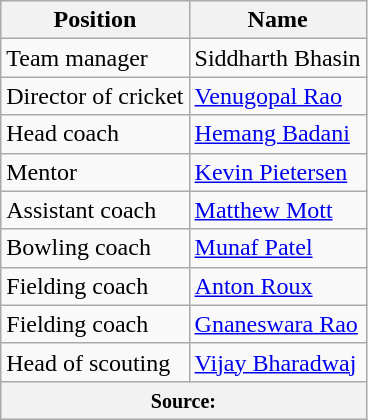<table class="wikitable">
<tr>
<th>Position</th>
<th>Name</th>
</tr>
<tr>
<td>Team manager</td>
<td>Siddharth Bhasin</td>
</tr>
<tr>
<td>Director of cricket</td>
<td><a href='#'>Venugopal Rao</a></td>
</tr>
<tr>
<td>Head coach</td>
<td><a href='#'>Hemang Badani</a></td>
</tr>
<tr>
<td>Mentor</td>
<td><a href='#'>Kevin Pietersen</a></td>
</tr>
<tr>
<td>Assistant coach</td>
<td><a href='#'>Matthew Mott</a></td>
</tr>
<tr>
<td>Bowling coach</td>
<td><a href='#'>Munaf Patel</a></td>
</tr>
<tr>
<td>Fielding coach</td>
<td><a href='#'>Anton Roux</a></td>
</tr>
<tr>
<td>Fielding coach</td>
<td><a href='#'>Gnaneswara Rao</a></td>
</tr>
<tr>
<td>Head of scouting</td>
<td><a href='#'>Vijay Bharadwaj</a></td>
</tr>
<tr>
<th colspan="2" style="text-align center;"><small>Source:</small> </th>
</tr>
</table>
